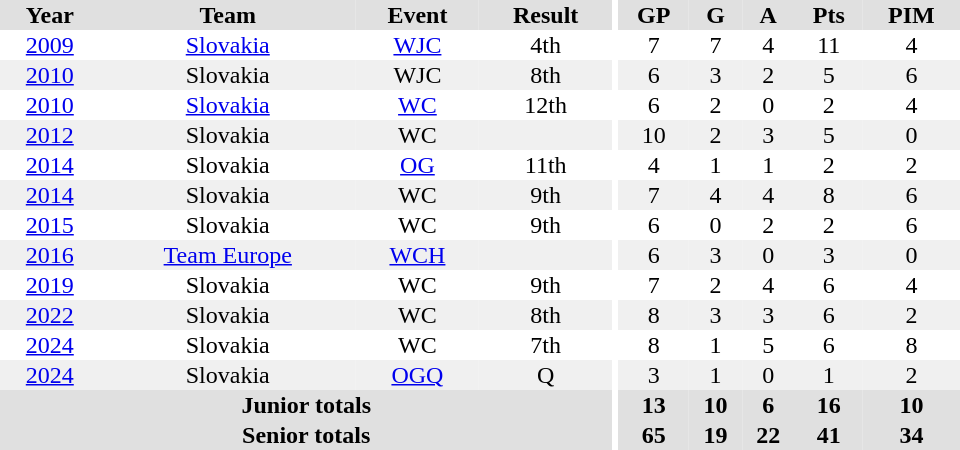<table border="0" cellpadding="1" cellspacing="0" ID="Table3" style="text-align:center; width:40em;">
<tr bgcolor="#e0e0e0">
<th>Year</th>
<th>Team</th>
<th>Event</th>
<th>Result</th>
<th rowspan="99" bgcolor="#ffffff"></th>
<th>GP</th>
<th>G</th>
<th>A</th>
<th>Pts</th>
<th>PIM</th>
</tr>
<tr>
<td><a href='#'>2009</a></td>
<td><a href='#'>Slovakia</a></td>
<td><a href='#'>WJC</a></td>
<td>4th</td>
<td>7</td>
<td>7</td>
<td>4</td>
<td>11</td>
<td>4</td>
</tr>
<tr bgcolor="#f0f0f0">
<td><a href='#'>2010</a></td>
<td>Slovakia</td>
<td>WJC</td>
<td>8th</td>
<td>6</td>
<td>3</td>
<td>2</td>
<td>5</td>
<td>6</td>
</tr>
<tr>
<td><a href='#'>2010</a></td>
<td><a href='#'>Slovakia</a></td>
<td><a href='#'>WC</a></td>
<td>12th</td>
<td>6</td>
<td>2</td>
<td>0</td>
<td>2</td>
<td>4</td>
</tr>
<tr bgcolor="#f0f0f0">
<td><a href='#'>2012</a></td>
<td>Slovakia</td>
<td>WC</td>
<td></td>
<td>10</td>
<td>2</td>
<td>3</td>
<td>5</td>
<td>0</td>
</tr>
<tr>
<td><a href='#'>2014</a></td>
<td>Slovakia</td>
<td><a href='#'>OG</a></td>
<td>11th</td>
<td>4</td>
<td>1</td>
<td>1</td>
<td>2</td>
<td>2</td>
</tr>
<tr bgcolor="#f0f0f0">
<td><a href='#'>2014</a></td>
<td>Slovakia</td>
<td>WC</td>
<td>9th</td>
<td>7</td>
<td>4</td>
<td>4</td>
<td>8</td>
<td>6</td>
</tr>
<tr>
<td><a href='#'>2015</a></td>
<td>Slovakia</td>
<td>WC</td>
<td>9th</td>
<td>6</td>
<td>0</td>
<td>2</td>
<td>2</td>
<td>6</td>
</tr>
<tr bgcolor="#f0f0f0">
<td><a href='#'>2016</a></td>
<td><a href='#'>Team Europe</a></td>
<td><a href='#'>WCH</a></td>
<td></td>
<td>6</td>
<td>3</td>
<td>0</td>
<td>3</td>
<td>0</td>
</tr>
<tr>
<td><a href='#'>2019</a></td>
<td>Slovakia</td>
<td>WC</td>
<td>9th</td>
<td>7</td>
<td>2</td>
<td>4</td>
<td>6</td>
<td>4</td>
</tr>
<tr bgcolor="#f0f0f0">
<td><a href='#'>2022</a></td>
<td>Slovakia</td>
<td>WC</td>
<td>8th</td>
<td>8</td>
<td>3</td>
<td>3</td>
<td>6</td>
<td>2</td>
</tr>
<tr>
<td><a href='#'>2024</a></td>
<td>Slovakia</td>
<td>WC</td>
<td>7th</td>
<td>8</td>
<td>1</td>
<td>5</td>
<td>6</td>
<td>8</td>
</tr>
<tr bgcolor="#f0f0f0">
<td><a href='#'>2024</a></td>
<td>Slovakia</td>
<td><a href='#'>OGQ</a></td>
<td>Q</td>
<td>3</td>
<td>1</td>
<td>0</td>
<td>1</td>
<td>2</td>
</tr>
<tr bgcolor="#e0e0e0">
<th colspan="4">Junior totals</th>
<th>13</th>
<th>10</th>
<th>6</th>
<th>16</th>
<th>10</th>
</tr>
<tr bgcolor="#e0e0e0">
<th colspan="4">Senior totals</th>
<th>65</th>
<th>19</th>
<th>22</th>
<th>41</th>
<th>34</th>
</tr>
</table>
